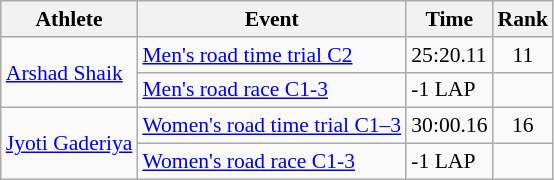<table class="wikitable" style="font-size:90%">
<tr>
<th>Athlete</th>
<th>Event</th>
<th>Time</th>
<th>Rank</th>
</tr>
<tr>
<td rowspan="2" align="left"><a href='#'>Arshad Shaik</a></td>
<td align="left"><a href='#'>Men's road time trial C2</a></td>
<td>25:20.11</td>
<td align="center">11</td>
</tr>
<tr>
<td align="left"><a href='#'>Men's road race C1-3</a></td>
<td>-1 LAP</td>
<td align="center"></td>
</tr>
<tr>
<td rowspan="2" align="left"><a href='#'>Jyoti Gaderiya</a></td>
<td align="left"><a href='#'>Women's road time trial C1–3</a></td>
<td>30:00.16</td>
<td align="center">16</td>
</tr>
<tr>
<td align="left"><a href='#'>Women's road race C1-3</a></td>
<td>-1 LAP</td>
<td align="center"></td>
</tr>
</table>
